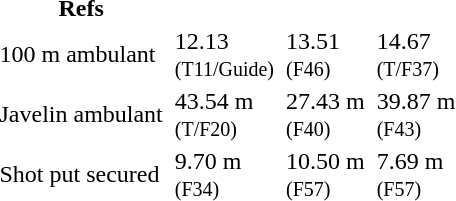<table>
<tr>
<th>Refs</th>
</tr>
<tr>
<td>100 m ambulant</td>
<td></td>
<td>12.13 <small><br>(T11/Guide)</small></td>
<td></td>
<td>13.51 <small><br>(F46)</small></td>
<td></td>
<td>14.67 <small><br>(T/F37)</small></td>
<td align=center></td>
</tr>
<tr>
<td>Javelin ambulant</td>
<td></td>
<td>43.54 m <small><br>(T/F20)</small></td>
<td></td>
<td>27.43 m <small><br>(F40)</small></td>
<td></td>
<td>39.87 m <small><br>(F43)</small></td>
<td align=center></td>
</tr>
<tr>
<td>Shot put secured</td>
<td></td>
<td>9.70 m <small><br>(F34)</small></td>
<td></td>
<td>10.50 m <small><br>(F57)</small></td>
<td></td>
<td>7.69 m <small><br>(F57)</small></td>
<td align=center></td>
</tr>
</table>
